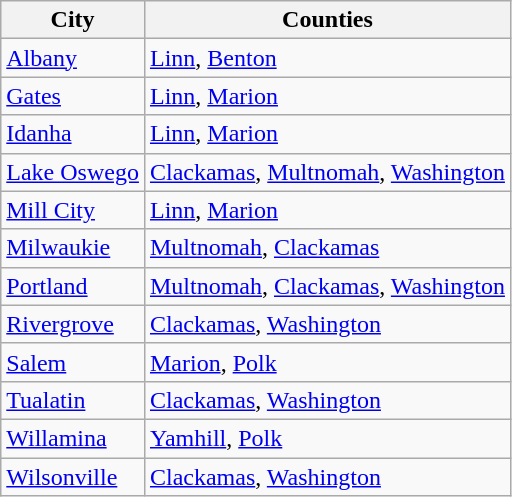<table class="wikitable sortable">
<tr>
<th>City</th>
<th>Counties</th>
</tr>
<tr>
<td><a href='#'>Albany</a></td>
<td><a href='#'>Linn</a>, <a href='#'>Benton</a></td>
</tr>
<tr>
<td><a href='#'>Gates</a></td>
<td><a href='#'>Linn</a>, <a href='#'>Marion</a></td>
</tr>
<tr>
<td><a href='#'>Idanha</a></td>
<td><a href='#'>Linn</a>, <a href='#'>Marion</a></td>
</tr>
<tr>
<td><a href='#'>Lake Oswego</a></td>
<td><a href='#'>Clackamas</a>, <a href='#'>Multnomah</a>, <a href='#'>Washington</a></td>
</tr>
<tr>
<td><a href='#'>Mill City</a></td>
<td><a href='#'>Linn</a>, <a href='#'>Marion</a></td>
</tr>
<tr>
<td><a href='#'>Milwaukie</a></td>
<td><a href='#'>Multnomah</a>, <a href='#'>Clackamas</a></td>
</tr>
<tr>
<td><a href='#'>Portland</a></td>
<td><a href='#'>Multnomah</a>, <a href='#'>Clackamas</a>, <a href='#'>Washington</a></td>
</tr>
<tr>
<td><a href='#'>Rivergrove</a></td>
<td><a href='#'>Clackamas</a>, <a href='#'>Washington</a></td>
</tr>
<tr>
<td><a href='#'>Salem</a></td>
<td><a href='#'>Marion</a>, <a href='#'>Polk</a></td>
</tr>
<tr>
<td><a href='#'>Tualatin</a></td>
<td><a href='#'>Clackamas</a>, <a href='#'>Washington</a></td>
</tr>
<tr>
<td><a href='#'>Willamina</a></td>
<td><a href='#'>Yamhill</a>, <a href='#'>Polk</a></td>
</tr>
<tr>
<td><a href='#'>Wilsonville</a></td>
<td><a href='#'>Clackamas</a>, <a href='#'>Washington</a></td>
</tr>
</table>
